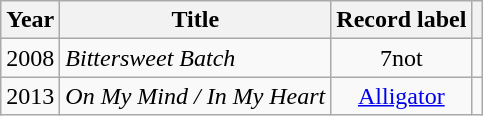<table class="wikitable sortable">
<tr>
<th>Year</th>
<th>Title</th>
<th>Record label</th>
<th></th>
</tr>
<tr>
<td>2008</td>
<td><em>Bittersweet Batch</em></td>
<td align="center">7not</td>
<td align="center"></td>
</tr>
<tr>
<td>2013</td>
<td><em>On My Mind / In My Heart</em></td>
<td align="center"><a href='#'>Alligator</a></td>
<td align="center"></td>
</tr>
</table>
